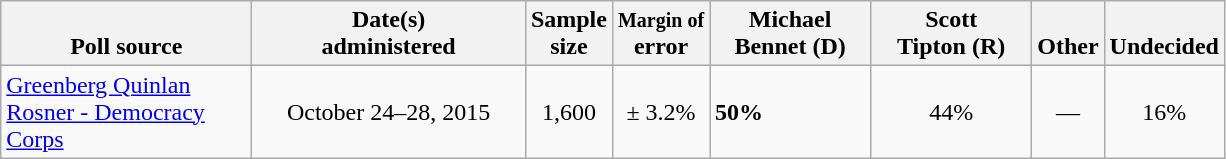<table class="wikitable">
<tr valign= bottom>
<th style="width:160px;">Poll source</th>
<th style="width:175px;">Date(s)<br>administered</th>
<th class=small>Sample<br>size</th>
<th><small>Margin of</small><br>error</th>
<th style="width:100px;">Michael<br>Bennet (D)</th>
<th style="width:100px;">Scott<br>Tipton (R)</th>
<th>Other</th>
<th>Undecided</th>
</tr>
<tr>
<td><a href='#'>Greenberg Quinlan Rosner - Democracy Corps</a></td>
<td align=center>October 24–28, 2015</td>
<td align=center>1,600</td>
<td align=center>± 3.2%</td>
<td><strong>50%</strong></td>
<td align=center>44%</td>
<td align=center>—</td>
<td align=center>16%</td>
</tr>
</table>
